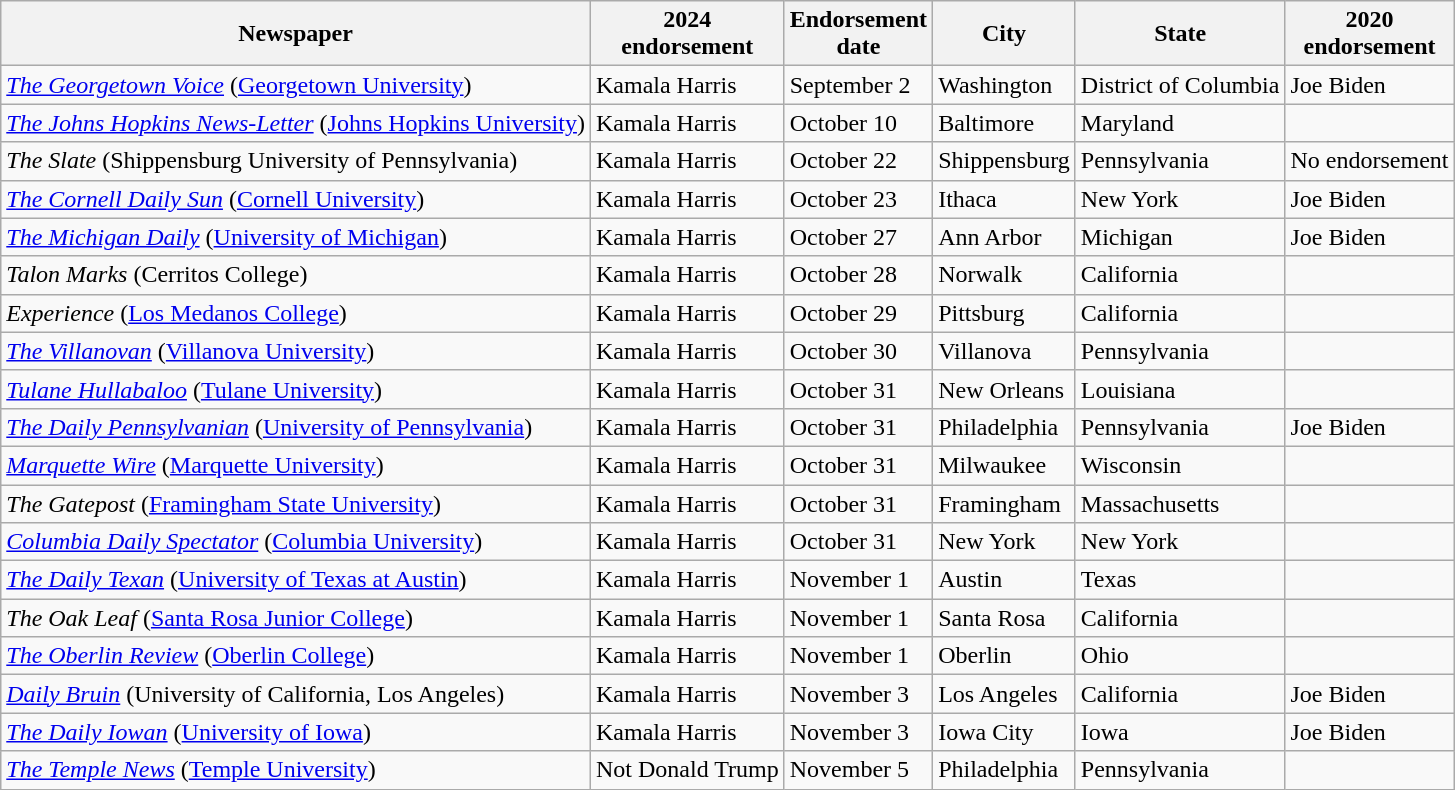<table class="wikitable sortable">
<tr>
<th>Newspaper</th>
<th>2024<br>endorsement</th>
<th>Endorsement<br>date</th>
<th>City</th>
<th>State</th>
<th>2020<br>endorsement</th>
</tr>
<tr>
<td><em><a href='#'>The Georgetown Voice</a></em> (<a href='#'>Georgetown University</a>)</td>
<td>Kamala Harris</td>
<td>September 2</td>
<td>Washington</td>
<td>District of Columbia</td>
<td>Joe Biden</td>
</tr>
<tr>
<td><em><a href='#'>The Johns Hopkins News-Letter</a></em> (<a href='#'>Johns Hopkins University</a>)</td>
<td>Kamala Harris</td>
<td>October 10</td>
<td>Baltimore</td>
<td>Maryland</td>
<td></td>
</tr>
<tr>
<td><em>The Slate</em> (Shippensburg University of Pennsylvania)</td>
<td>Kamala Harris</td>
<td>October 22</td>
<td>Shippensburg</td>
<td>Pennsylvania</td>
<td>No endorsement</td>
</tr>
<tr>
<td><em><a href='#'>The Cornell Daily Sun</a></em> (<a href='#'>Cornell University</a>)</td>
<td>Kamala Harris</td>
<td>October 23</td>
<td>Ithaca</td>
<td>New York</td>
<td>Joe Biden</td>
</tr>
<tr>
<td><em><a href='#'>The Michigan Daily</a></em> (<a href='#'>University of Michigan</a>)</td>
<td>Kamala Harris</td>
<td>October 27</td>
<td>Ann Arbor</td>
<td>Michigan</td>
<td>Joe Biden</td>
</tr>
<tr>
<td><em>Talon Marks</em> (Cerritos College)</td>
<td>Kamala Harris</td>
<td>October 28</td>
<td>Norwalk</td>
<td>California</td>
<td></td>
</tr>
<tr>
<td><em>Experience</em> (<a href='#'>Los Medanos College</a>)</td>
<td>Kamala Harris</td>
<td>October 29</td>
<td>Pittsburg</td>
<td>California</td>
<td></td>
</tr>
<tr>
<td><em><a href='#'>The Villanovan</a></em> (<a href='#'>Villanova University</a>)</td>
<td>Kamala Harris</td>
<td>October 30</td>
<td>Villanova</td>
<td>Pennsylvania</td>
<td></td>
</tr>
<tr>
<td><em><a href='#'>Tulane Hullabaloo</a></em> (<a href='#'>Tulane University</a>)</td>
<td>Kamala Harris</td>
<td>October 31</td>
<td>New Orleans</td>
<td>Louisiana</td>
<td></td>
</tr>
<tr>
<td><em><a href='#'>The Daily Pennsylvanian</a></em> (<a href='#'>University of Pennsylvania</a>)</td>
<td>Kamala Harris</td>
<td>October 31</td>
<td>Philadelphia</td>
<td>Pennsylvania</td>
<td>Joe Biden</td>
</tr>
<tr>
<td><em><a href='#'>Marquette Wire</a></em> (<a href='#'>Marquette University</a>)</td>
<td>Kamala Harris</td>
<td>October 31</td>
<td>Milwaukee</td>
<td>Wisconsin</td>
<td></td>
</tr>
<tr>
<td><em>The Gatepost</em> (<a href='#'>Framingham State University</a>)</td>
<td>Kamala Harris</td>
<td>October 31</td>
<td>Framingham</td>
<td>Massachusetts</td>
<td></td>
</tr>
<tr>
<td><em><a href='#'>Columbia Daily Spectator</a></em> (<a href='#'>Columbia University</a>)</td>
<td>Kamala Harris</td>
<td>October 31</td>
<td>New York</td>
<td>New York</td>
<td></td>
</tr>
<tr>
<td><em><a href='#'>The Daily Texan</a></em> (<a href='#'>University of Texas at Austin</a>)</td>
<td>Kamala Harris</td>
<td>November 1</td>
<td>Austin</td>
<td>Texas</td>
<td></td>
</tr>
<tr>
<td><em>The Oak Leaf</em> (<a href='#'>Santa Rosa Junior College</a>)</td>
<td>Kamala Harris</td>
<td>November 1</td>
<td>Santa Rosa</td>
<td>California</td>
<td></td>
</tr>
<tr>
<td><em><a href='#'>The Oberlin Review</a></em> (<a href='#'>Oberlin College</a>)</td>
<td>Kamala Harris</td>
<td>November 1</td>
<td>Oberlin</td>
<td>Ohio</td>
<td></td>
</tr>
<tr>
<td><em><a href='#'>Daily Bruin</a></em> (University of California, Los Angeles)</td>
<td>Kamala Harris</td>
<td>November 3</td>
<td>Los Angeles</td>
<td>California</td>
<td>Joe Biden</td>
</tr>
<tr>
<td><em><a href='#'>The Daily Iowan</a></em> (<a href='#'>University of Iowa</a>)</td>
<td>Kamala Harris</td>
<td>November 3</td>
<td>Iowa City</td>
<td>Iowa</td>
<td>Joe Biden</td>
</tr>
<tr>
<td><em><a href='#'>The Temple News</a></em> (<a href='#'>Temple University</a>)</td>
<td>Not Donald Trump</td>
<td>November 5</td>
<td>Philadelphia</td>
<td>Pennsylvania</td>
<td></td>
</tr>
</table>
